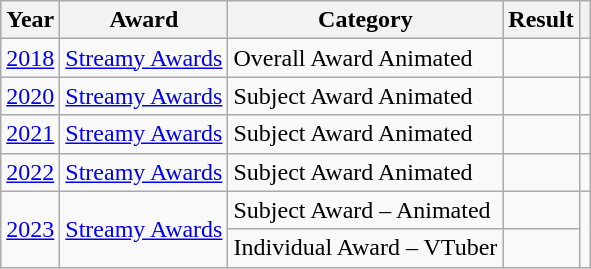<table class="wikitable">
<tr>
<th>Year</th>
<th>Award</th>
<th>Category</th>
<th>Result</th>
<th></th>
</tr>
<tr>
<td><a href='#'>2018</a></td>
<td><a href='#'>Streamy Awards</a></td>
<td>Overall Award  Animated</td>
<td></td>
<td style="text-align:center;"></td>
</tr>
<tr>
<td><a href='#'>2020</a></td>
<td><a href='#'>Streamy Awards</a></td>
<td>Subject Award  Animated</td>
<td></td>
<td style="text-align:center;"></td>
</tr>
<tr>
<td><a href='#'>2021</a></td>
<td><a href='#'>Streamy Awards</a></td>
<td>Subject Award  Animated</td>
<td></td>
<td style="text-align:center;"></td>
</tr>
<tr>
<td><a href='#'>2022</a></td>
<td><a href='#'>Streamy Awards</a></td>
<td>Subject Award  Animated</td>
<td></td>
<td style="text-align:center;"></td>
</tr>
<tr>
<td rowspan="2"><a href='#'>2023</a></td>
<td rowspan="2"><a href='#'>Streamy Awards</a></td>
<td>Subject Award – Animated</td>
<td></td>
<td rowspan="2" style="text-align:center;"></td>
</tr>
<tr>
<td>Individual Award – VTuber</td>
<td></td>
</tr>
</table>
